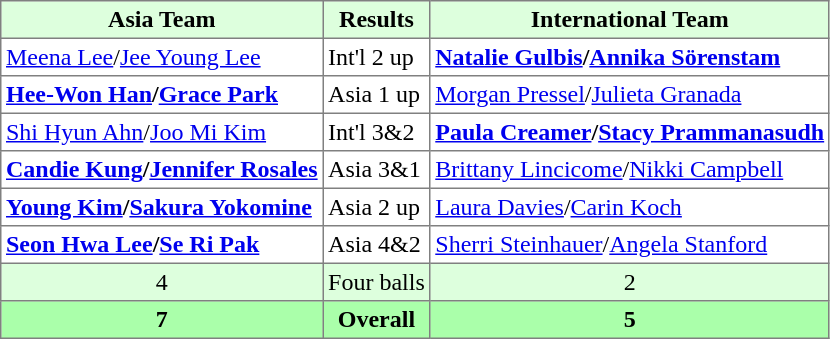<table border="1" cellpadding="3" style="border-collapse: collapse;">
<tr style="background:#ddffdd;">
<th>Asia Team</th>
<th>Results</th>
<th>International Team</th>
</tr>
<tr>
<td><a href='#'>Meena Lee</a>/<a href='#'>Jee Young Lee</a></td>
<td>Int'l 2 up</td>
<td><strong><a href='#'>Natalie Gulbis</a>/<a href='#'>Annika Sörenstam</a></strong></td>
</tr>
<tr>
<td><strong><a href='#'>Hee-Won Han</a>/<a href='#'>Grace Park</a></strong></td>
<td>Asia 1 up</td>
<td><a href='#'>Morgan Pressel</a>/<a href='#'>Julieta Granada</a></td>
</tr>
<tr>
<td><a href='#'>Shi Hyun Ahn</a>/<a href='#'>Joo Mi Kim</a></td>
<td>Int'l 3&2</td>
<td><strong><a href='#'>Paula Creamer</a>/<a href='#'>Stacy Prammanasudh</a></strong></td>
</tr>
<tr>
<td><strong><a href='#'>Candie Kung</a>/<a href='#'>Jennifer Rosales</a></strong></td>
<td>Asia 3&1</td>
<td><a href='#'>Brittany Lincicome</a>/<a href='#'>Nikki Campbell</a></td>
</tr>
<tr>
<td><strong><a href='#'>Young Kim</a>/<a href='#'>Sakura Yokomine</a></strong></td>
<td>Asia 2 up</td>
<td><a href='#'>Laura Davies</a>/<a href='#'>Carin Koch</a></td>
</tr>
<tr>
<td><strong><a href='#'>Seon Hwa Lee</a>/<a href='#'>Se Ri Pak</a></strong></td>
<td>Asia 4&2</td>
<td><a href='#'>Sherri Steinhauer</a>/<a href='#'>Angela Stanford</a></td>
</tr>
<tr style="background:#ddffdd;">
<td align="center">4</td>
<td align="center">Four balls</td>
<td align="center">2</td>
</tr>
<tr style="background:#aaffaa;">
<th>7</th>
<th>Overall</th>
<th>5</th>
</tr>
</table>
